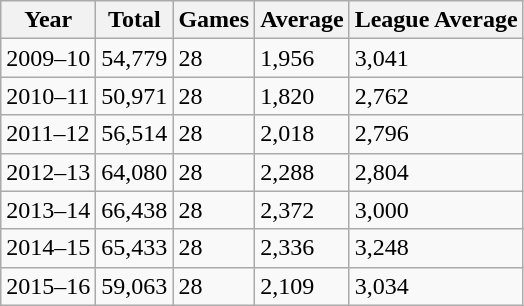<table class=wikitable>
<tr>
<th>Year</th>
<th>Total</th>
<th>Games</th>
<th>Average</th>
<th>League Average</th>
</tr>
<tr>
<td>2009–10</td>
<td>54,779</td>
<td>28</td>
<td>1,956</td>
<td>3,041</td>
</tr>
<tr>
<td>2010–11</td>
<td>50,971</td>
<td>28</td>
<td>1,820</td>
<td>2,762</td>
</tr>
<tr>
<td>2011–12</td>
<td>56,514</td>
<td>28</td>
<td>2,018</td>
<td>2,796</td>
</tr>
<tr>
<td>2012–13</td>
<td>64,080</td>
<td>28</td>
<td>2,288</td>
<td>2,804</td>
</tr>
<tr>
<td>2013–14</td>
<td>66,438</td>
<td>28</td>
<td>2,372</td>
<td>3,000</td>
</tr>
<tr>
<td>2014–15</td>
<td>65,433</td>
<td>28</td>
<td>2,336</td>
<td>3,248</td>
</tr>
<tr>
<td>2015–16</td>
<td>59,063</td>
<td>28</td>
<td>2,109</td>
<td>3,034</td>
</tr>
</table>
